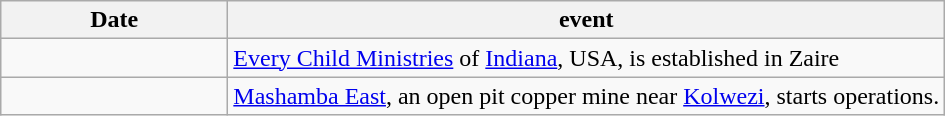<table class=wikitable>
<tr>
<th style="width:9em">Date</th>
<th>event</th>
</tr>
<tr>
<td></td>
<td><a href='#'>Every Child Ministries</a> of <a href='#'>Indiana</a>, USA, is established in Zaire</td>
</tr>
<tr>
<td></td>
<td><a href='#'>Mashamba East</a>, an open pit copper mine near <a href='#'>Kolwezi</a>, starts operations.</td>
</tr>
</table>
